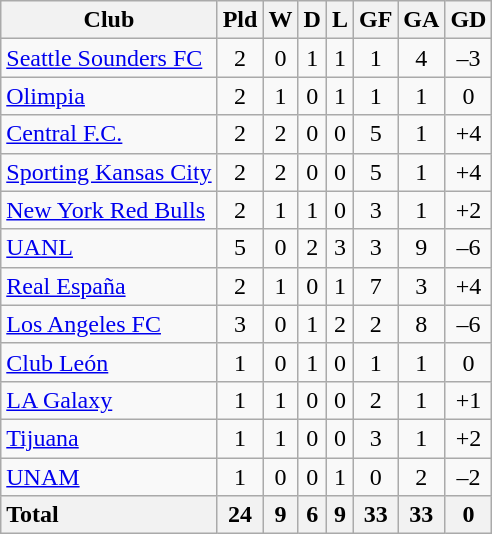<table class="wikitable sortable" style="text-align:center;">
<tr>
<th>Club</th>
<th>Pld</th>
<th>W</th>
<th>D</th>
<th>L</th>
<th>GF</th>
<th>GA</th>
<th>GD</th>
</tr>
<tr>
<td style="text-align:left;"> <a href='#'>Seattle Sounders FC</a></td>
<td>2</td>
<td>0</td>
<td>1</td>
<td>1</td>
<td>1</td>
<td>4</td>
<td>–3</td>
</tr>
<tr>
<td style="text-align:left;"> <a href='#'>Olimpia</a></td>
<td>2</td>
<td>1</td>
<td>0</td>
<td>1</td>
<td>1</td>
<td>1</td>
<td>0</td>
</tr>
<tr>
<td style="text-align:left;"> <a href='#'>Central F.C.</a></td>
<td>2</td>
<td>2</td>
<td>0</td>
<td>0</td>
<td>5</td>
<td>1</td>
<td>+4</td>
</tr>
<tr>
<td style="text-align:left;"> <a href='#'>Sporting Kansas City</a></td>
<td>2</td>
<td>2</td>
<td>0</td>
<td>0</td>
<td>5</td>
<td>1</td>
<td>+4</td>
</tr>
<tr>
<td style="text-align:left;"> <a href='#'>New York Red Bulls</a></td>
<td>2</td>
<td>1</td>
<td>1</td>
<td>0</td>
<td>3</td>
<td>1</td>
<td>+2</td>
</tr>
<tr>
<td style="text-align:left;"> <a href='#'>UANL</a></td>
<td>5</td>
<td>0</td>
<td>2</td>
<td>3</td>
<td>3</td>
<td>9</td>
<td>–6</td>
</tr>
<tr>
<td style="text-align:left;"> <a href='#'>Real España</a></td>
<td>2</td>
<td>1</td>
<td>0</td>
<td>1</td>
<td>7</td>
<td>3</td>
<td>+4</td>
</tr>
<tr>
<td style="text-align:left;"> <a href='#'>Los Angeles FC</a></td>
<td>3</td>
<td>0</td>
<td>1</td>
<td>2</td>
<td>2</td>
<td>8</td>
<td>–6</td>
</tr>
<tr>
<td style="text-align:left;"> <a href='#'>Club León</a></td>
<td>1</td>
<td>0</td>
<td>1</td>
<td>0</td>
<td>1</td>
<td>1</td>
<td>0</td>
</tr>
<tr>
<td style="text-align:left;"> <a href='#'>LA Galaxy</a></td>
<td>1</td>
<td>1</td>
<td>0</td>
<td>0</td>
<td>2</td>
<td>1</td>
<td>+1</td>
</tr>
<tr>
<td style="text-align:left;"> <a href='#'>Tijuana</a></td>
<td>1</td>
<td>1</td>
<td>0</td>
<td>0</td>
<td>3</td>
<td>1</td>
<td>+2</td>
</tr>
<tr>
<td style="text-align:left;"> <a href='#'>UNAM</a></td>
<td>1</td>
<td>0</td>
<td>0</td>
<td>1</td>
<td>0</td>
<td>2</td>
<td>–2</td>
</tr>
<tr>
<th style="text-align:left;"><strong>Total</strong></th>
<th><strong>24</strong></th>
<th><strong>9</strong></th>
<th><strong>6</strong></th>
<th><strong>9</strong></th>
<th><strong>33</strong></th>
<th><strong>33</strong></th>
<th><strong>0</strong></th>
</tr>
</table>
